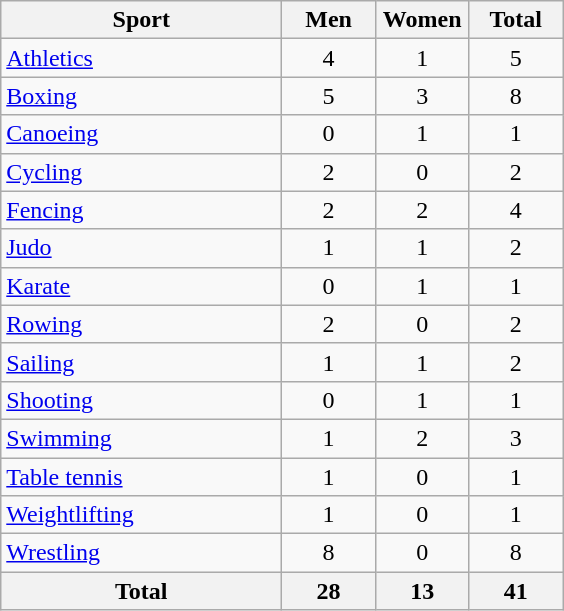<table class="wikitable sortable" style="text-align:center;">
<tr>
<th width=180>Sport</th>
<th width=55>Men</th>
<th width=55>Women</th>
<th width=55>Total</th>
</tr>
<tr>
<td align=left><a href='#'>Athletics</a></td>
<td>4</td>
<td>1</td>
<td>5</td>
</tr>
<tr>
<td align=left><a href='#'>Boxing</a></td>
<td>5</td>
<td>3</td>
<td>8</td>
</tr>
<tr>
<td align=left><a href='#'>Canoeing</a></td>
<td>0</td>
<td>1</td>
<td>1</td>
</tr>
<tr>
<td align=left><a href='#'>Cycling</a></td>
<td>2</td>
<td>0</td>
<td>2</td>
</tr>
<tr>
<td align=left><a href='#'>Fencing</a></td>
<td>2</td>
<td>2</td>
<td>4</td>
</tr>
<tr>
<td align=left><a href='#'>Judo</a></td>
<td>1</td>
<td>1</td>
<td>2</td>
</tr>
<tr>
<td align=left><a href='#'>Karate</a></td>
<td>0</td>
<td>1</td>
<td>1</td>
</tr>
<tr>
<td align=left><a href='#'>Rowing</a></td>
<td>2</td>
<td>0</td>
<td>2</td>
</tr>
<tr>
<td align=left><a href='#'>Sailing</a></td>
<td>1</td>
<td>1</td>
<td>2</td>
</tr>
<tr>
<td align=left><a href='#'>Shooting</a></td>
<td>0</td>
<td>1</td>
<td>1</td>
</tr>
<tr>
<td align=left><a href='#'>Swimming</a></td>
<td>1</td>
<td>2</td>
<td>3</td>
</tr>
<tr>
<td align=left><a href='#'>Table tennis</a></td>
<td>1</td>
<td>0</td>
<td>1</td>
</tr>
<tr>
<td align=left><a href='#'>Weightlifting</a></td>
<td>1</td>
<td>0</td>
<td>1</td>
</tr>
<tr>
<td align=left><a href='#'>Wrestling</a></td>
<td>8</td>
<td>0</td>
<td>8</td>
</tr>
<tr>
<th>Total</th>
<th>28</th>
<th>13</th>
<th>41</th>
</tr>
</table>
